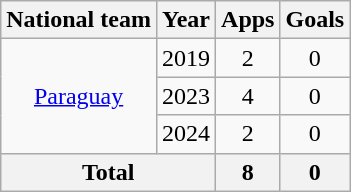<table class="wikitable" style="text-align:center">
<tr>
<th>National team</th>
<th>Year</th>
<th>Apps</th>
<th>Goals</th>
</tr>
<tr>
<td rowspan=3><a href='#'>Paraguay</a></td>
<td>2019</td>
<td>2</td>
<td>0</td>
</tr>
<tr>
<td>2023</td>
<td>4</td>
<td>0</td>
</tr>
<tr>
<td>2024</td>
<td>2</td>
<td>0</td>
</tr>
<tr>
<th colspan="2">Total</th>
<th>8</th>
<th>0</th>
</tr>
</table>
